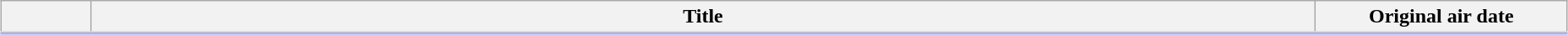<table class="wikitable" style="width:98%; margin:auto; background:#FFF;">
<tr style="border-bottom: 3px solid #CCF;">
<th style="width:4em;"></th>
<th>Title</th>
<th style="width:12em;">Original air date</th>
</tr>
<tr>
</tr>
</table>
